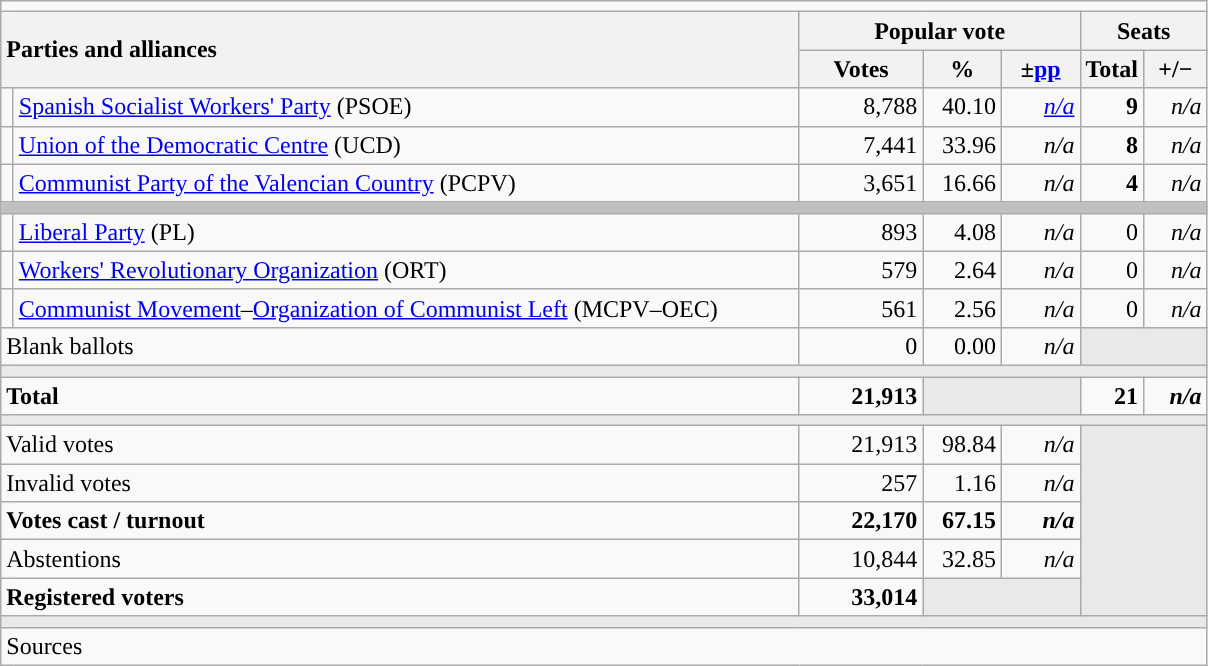<table class="wikitable" style="text-align:right;">
<tr>
<td colspan="7"></td>
</tr>
<tr>
<th style="text-align:left;" rowspan="2" colspan="2" width="525">Parties and alliances</th>
<th colspan="3">Popular vote</th>
<th colspan="2">Seats</th>
</tr>
<tr>
<th width="75">Votes</th>
<th width="45">%</th>
<th width="45">±<a href='#'>pp</a></th>
<th width="35">Total</th>
<th width="35">+/−</th>
</tr>
<tr>
<td width="1" style="color:inherit;background:"></td>
<td align="left"><a href='#'>Spanish Socialist Workers' Party</a> (PSOE)</td>
<td>8,788</td>
<td>40.10</td>
<td><em><a href='#'>n/a</a></em></td>
<td><strong>9</strong></td>
<td><em>n/a</em></td>
</tr>
<tr>
<td style="color:inherit;background:"></td>
<td align="left"><a href='#'>Union of the Democratic Centre</a> (UCD)</td>
<td>7,441</td>
<td>33.96</td>
<td><em>n/a</em></td>
<td><strong>8</strong></td>
<td><em>n/a</em></td>
</tr>
<tr>
<td style="color:inherit;background:"></td>
<td align="left"><a href='#'>Communist Party of the Valencian Country</a> (PCPV)</td>
<td>3,651</td>
<td>16.66</td>
<td><em>n/a</em></td>
<td><strong>4</strong></td>
<td><em>n/a</em></td>
</tr>
<tr>
<td colspan="7" bgcolor="#C0C0C0"></td>
</tr>
<tr>
<td style="color:inherit;background:"></td>
<td align="left"><a href='#'>Liberal Party</a> (PL)</td>
<td>893</td>
<td>4.08</td>
<td><em>n/a</em></td>
<td>0</td>
<td><em>n/a</em></td>
</tr>
<tr>
<td style="color:inherit;background:"></td>
<td align="left"><a href='#'>Workers' Revolutionary Organization</a> (ORT)</td>
<td>579</td>
<td>2.64</td>
<td><em>n/a</em></td>
<td>0</td>
<td><em>n/a</em></td>
</tr>
<tr>
<td style="color:inherit;background:"></td>
<td align="left"><a href='#'>Communist Movement</a>–<a href='#'>Organization of Communist Left</a> (MCPV–OEC)</td>
<td>561</td>
<td>2.56</td>
<td><em>n/a</em></td>
<td>0</td>
<td><em>n/a</em></td>
</tr>
<tr>
<td align="left" colspan="2">Blank ballots</td>
<td>0</td>
<td>0.00</td>
<td><em>n/a</em></td>
<td bgcolor="#E9E9E9" colspan="2"></td>
</tr>
<tr>
<td colspan="7" bgcolor="#E9E9E9"></td>
</tr>
<tr style="font-weight:bold;">
<td align="left" colspan="2">Total</td>
<td>21,913</td>
<td bgcolor="#E9E9E9" colspan="2"></td>
<td>21</td>
<td><em>n/a</em></td>
</tr>
<tr>
<td colspan="7" bgcolor="#E9E9E9"></td>
</tr>
<tr>
<td align="left" colspan="2">Valid votes</td>
<td>21,913</td>
<td>98.84</td>
<td><em>n/a</em></td>
<td bgcolor="#E9E9E9" colspan="2" rowspan="5"></td>
</tr>
<tr>
<td align="left" colspan="2">Invalid votes</td>
<td>257</td>
<td>1.16</td>
<td><em>n/a</em></td>
</tr>
<tr style="font-weight:bold;">
<td align="left" colspan="2">Votes cast / turnout</td>
<td>22,170</td>
<td>67.15</td>
<td><em>n/a</em></td>
</tr>
<tr>
<td align="left" colspan="2">Abstentions</td>
<td>10,844</td>
<td>32.85</td>
<td><em>n/a</em></td>
</tr>
<tr style="font-weight:bold;">
<td align="left" colspan="2">Registered voters</td>
<td>33,014</td>
<td bgcolor="#E9E9E9" colspan="2"></td>
</tr>
<tr>
<td colspan="7" bgcolor="#E9E9E9"></td>
</tr>
<tr>
<td align="left" colspan="7">Sources</td>
</tr>
</table>
